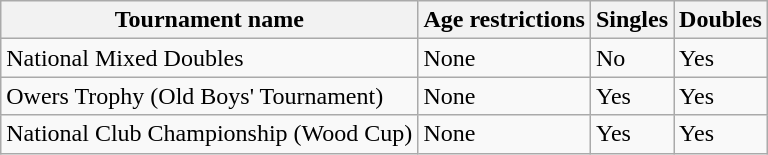<table class="wikitable">
<tr>
<th>Tournament name</th>
<th>Age restrictions</th>
<th>Singles</th>
<th>Doubles</th>
</tr>
<tr>
<td>National Mixed Doubles</td>
<td>None</td>
<td>No</td>
<td>Yes</td>
</tr>
<tr>
<td>Owers Trophy (Old Boys' Tournament)</td>
<td>None</td>
<td>Yes</td>
<td>Yes</td>
</tr>
<tr>
<td>National Club Championship (Wood Cup)</td>
<td>None</td>
<td>Yes</td>
<td>Yes</td>
</tr>
</table>
